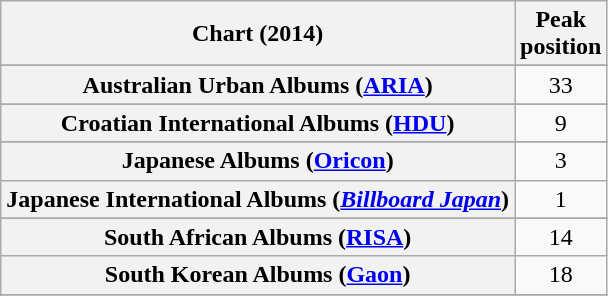<table class="wikitable sortable plainrowheaders" style="text-align:center">
<tr>
<th scope="col">Chart (2014)</th>
<th scope="col">Peak<br>position</th>
</tr>
<tr>
</tr>
<tr>
<th scope="row">Australian Urban Albums (<a href='#'>ARIA</a>)</th>
<td>33</td>
</tr>
<tr>
</tr>
<tr>
</tr>
<tr>
</tr>
<tr>
</tr>
<tr>
<th scope="row">Croatian International Albums (<a href='#'>HDU</a>)</th>
<td>9</td>
</tr>
<tr>
</tr>
<tr>
</tr>
<tr>
</tr>
<tr>
</tr>
<tr>
</tr>
<tr>
</tr>
<tr>
</tr>
<tr>
</tr>
<tr>
</tr>
<tr>
<th scope="row">Japanese Albums (<a href='#'>Oricon</a>)</th>
<td>3</td>
</tr>
<tr>
<th scope="row">Japanese International Albums (<em><a href='#'>Billboard Japan</a></em>)</th>
<td>1</td>
</tr>
<tr>
</tr>
<tr>
</tr>
<tr>
</tr>
<tr>
</tr>
<tr>
</tr>
<tr>
<th scope="row">South African Albums (<a href='#'>RISA</a>)</th>
<td>14</td>
</tr>
<tr>
<th scope="row">South Korean Albums (<a href='#'>Gaon</a>)</th>
<td>18</td>
</tr>
<tr>
</tr>
<tr>
</tr>
<tr>
</tr>
<tr>
</tr>
<tr>
</tr>
<tr>
</tr>
<tr>
</tr>
</table>
